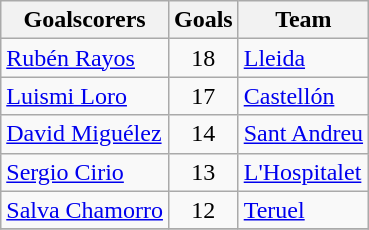<table class="wikitable sortable">
<tr>
<th>Goalscorers</th>
<th>Goals</th>
<th>Team</th>
</tr>
<tr>
<td> <a href='#'>Rubén Rayos</a></td>
<td align=center>18</td>
<td><a href='#'>Lleida</a></td>
</tr>
<tr>
<td> <a href='#'>Luismi Loro</a></td>
<td align=center>17</td>
<td><a href='#'>Castellón</a></td>
</tr>
<tr>
<td> <a href='#'>David Miguélez</a></td>
<td align=center>14</td>
<td><a href='#'>Sant Andreu</a></td>
</tr>
<tr>
<td> <a href='#'>Sergio Cirio</a></td>
<td align=center>13</td>
<td><a href='#'>L'Hospitalet</a></td>
</tr>
<tr>
<td> <a href='#'>Salva Chamorro</a></td>
<td align=center>12</td>
<td><a href='#'>Teruel</a></td>
</tr>
<tr>
</tr>
</table>
